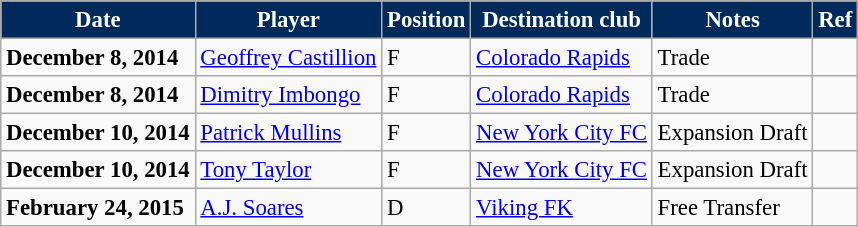<table class="wikitable" style="text-align:left; font-size:95%;">
<tr>
<th style="background:#002A5C; color:white;">Date</th>
<th style="background:#002A5C; color:white;">Player</th>
<th style="background:#002A5C; color:white;">Position</th>
<th style="background:#002A5C; color:white;">Destination club</th>
<th style="background:#002A5C; color:white;">Notes</th>
<th style="background:#002A5C; color:white;">Ref</th>
</tr>
<tr>
<td><strong>December 8, 2014</strong></td>
<td> <a href='#'>Geoffrey Castillion</a></td>
<td>F</td>
<td><a href='#'>Colorado Rapids</a></td>
<td>Trade</td>
<td></td>
</tr>
<tr>
<td><strong>December 8, 2014</strong></td>
<td> <a href='#'>Dimitry Imbongo</a></td>
<td>F</td>
<td><a href='#'>Colorado Rapids</a></td>
<td>Trade</td>
<td></td>
</tr>
<tr>
<td><strong>December 10, 2014</strong></td>
<td> <a href='#'>Patrick Mullins</a></td>
<td>F</td>
<td><a href='#'>New York City FC</a></td>
<td>Expansion Draft</td>
<td></td>
</tr>
<tr>
<td><strong>December 10, 2014</strong></td>
<td> <a href='#'>Tony Taylor</a></td>
<td>F</td>
<td><a href='#'>New York City FC</a></td>
<td>Expansion Draft</td>
<td></td>
</tr>
<tr>
<td><strong>February 24, 2015</strong></td>
<td> <a href='#'>A.J. Soares</a></td>
<td>D</td>
<td><a href='#'>Viking FK</a></td>
<td>Free Transfer</td>
<td></td>
</tr>
</table>
